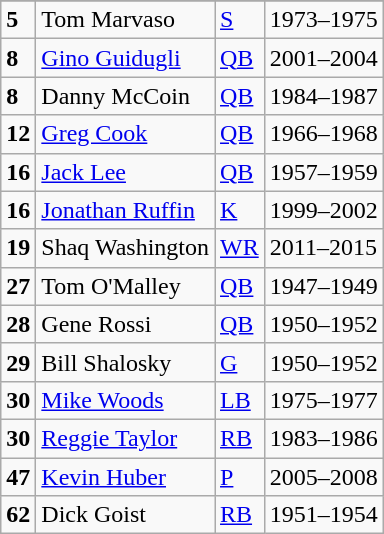<table class="wikitable">
<tr>
</tr>
<tr>
<td><strong>5</strong></td>
<td>Tom Marvaso</td>
<td><a href='#'>S</a></td>
<td>1973–1975</td>
</tr>
<tr>
<td><strong>8</strong></td>
<td><a href='#'>Gino Guidugli</a></td>
<td><a href='#'>QB</a></td>
<td>2001–2004</td>
</tr>
<tr>
<td><strong>8</strong></td>
<td>Danny McCoin</td>
<td><a href='#'>QB</a></td>
<td>1984–1987</td>
</tr>
<tr>
<td><strong>12</strong></td>
<td><a href='#'>Greg Cook</a></td>
<td><a href='#'>QB</a></td>
<td>1966–1968</td>
</tr>
<tr>
<td><strong>16</strong></td>
<td><a href='#'>Jack Lee</a></td>
<td><a href='#'>QB</a></td>
<td>1957–1959</td>
</tr>
<tr>
<td><strong>16</strong></td>
<td><a href='#'>Jonathan Ruffin</a></td>
<td><a href='#'>K</a></td>
<td>1999–2002</td>
</tr>
<tr>
<td><strong>19</strong></td>
<td>Shaq Washington</td>
<td><a href='#'>WR</a></td>
<td>2011–2015</td>
</tr>
<tr>
<td><strong>27</strong></td>
<td>Tom O'Malley</td>
<td><a href='#'>QB</a></td>
<td>1947–1949</td>
</tr>
<tr>
<td><strong>28</strong></td>
<td>Gene Rossi</td>
<td><a href='#'>QB</a></td>
<td>1950–1952</td>
</tr>
<tr>
<td><strong>29</strong></td>
<td>Bill Shalosky</td>
<td><a href='#'>G</a></td>
<td>1950–1952</td>
</tr>
<tr>
<td><strong>30</strong></td>
<td><a href='#'>Mike Woods</a></td>
<td><a href='#'>LB</a></td>
<td>1975–1977</td>
</tr>
<tr>
<td><strong>30</strong></td>
<td><a href='#'>Reggie Taylor</a></td>
<td><a href='#'>RB</a></td>
<td>1983–1986</td>
</tr>
<tr>
<td><strong>47</strong></td>
<td><a href='#'>Kevin Huber</a></td>
<td><a href='#'>P</a></td>
<td>2005–2008</td>
</tr>
<tr>
<td><strong>62</strong></td>
<td>Dick Goist</td>
<td><a href='#'>RB</a></td>
<td>1951–1954</td>
</tr>
</table>
